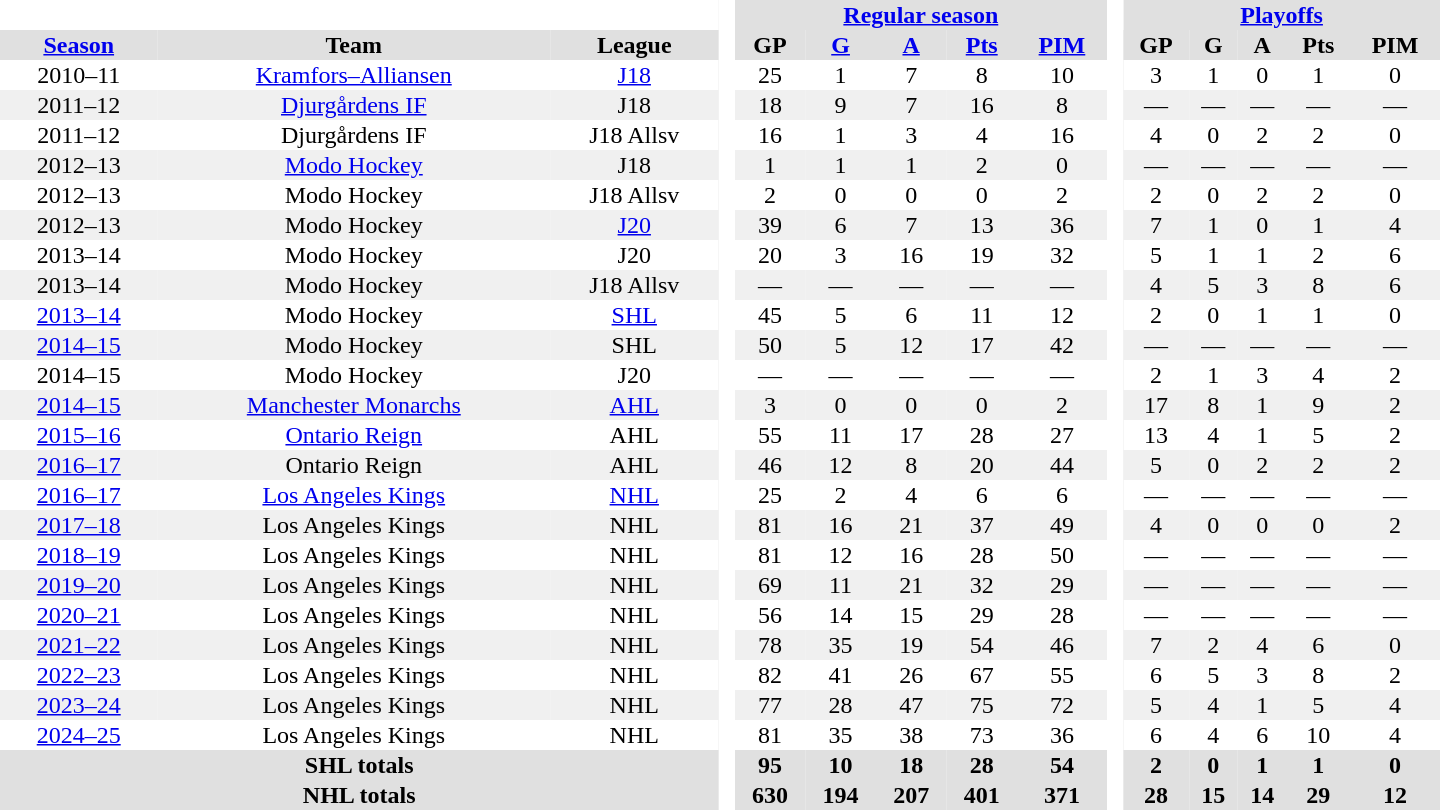<table border="0" cellpadding="1" cellspacing="0" ID="Table3" style="text-align:center; width:60em">
<tr bgcolor="#e0e0e0">
<th colspan="3" bgcolor="#ffffff"> </th>
<th rowspan="99" bgcolor="#ffffff"> </th>
<th colspan="5"><a href='#'>Regular season</a></th>
<th rowspan="99" bgcolor="#ffffff"> </th>
<th colspan="5"><a href='#'>Playoffs</a></th>
</tr>
<tr bgcolor="#e0e0e0">
<th><a href='#'>Season</a></th>
<th>Team</th>
<th>League</th>
<th>GP</th>
<th><a href='#'>G</a></th>
<th><a href='#'>A</a></th>
<th><a href='#'>Pts</a></th>
<th><a href='#'>PIM</a></th>
<th>GP</th>
<th>G</th>
<th>A</th>
<th>Pts</th>
<th>PIM</th>
</tr>
<tr>
<td>2010–11</td>
<td><a href='#'>Kramfors–Alliansen</a></td>
<td><a href='#'>J18</a></td>
<td>25</td>
<td>1</td>
<td>7</td>
<td>8</td>
<td>10</td>
<td>3</td>
<td>1</td>
<td>0</td>
<td>1</td>
<td>0</td>
</tr>
<tr bgcolor="#f0f0f0">
<td>2011–12</td>
<td><a href='#'>Djurgårdens IF</a></td>
<td>J18</td>
<td>18</td>
<td>9</td>
<td>7</td>
<td>16</td>
<td>8</td>
<td>—</td>
<td>—</td>
<td>—</td>
<td>—</td>
<td>—</td>
</tr>
<tr>
<td>2011–12</td>
<td>Djurgårdens IF</td>
<td>J18 Allsv</td>
<td>16</td>
<td>1</td>
<td>3</td>
<td>4</td>
<td>16</td>
<td>4</td>
<td>0</td>
<td>2</td>
<td>2</td>
<td>0</td>
</tr>
<tr bgcolor="#f0f0f0">
<td>2012–13</td>
<td><a href='#'>Modo Hockey</a></td>
<td>J18</td>
<td>1</td>
<td>1</td>
<td>1</td>
<td>2</td>
<td>0</td>
<td>—</td>
<td>—</td>
<td>—</td>
<td>—</td>
<td>—</td>
</tr>
<tr>
<td>2012–13</td>
<td>Modo Hockey</td>
<td>J18 Allsv</td>
<td>2</td>
<td>0</td>
<td>0</td>
<td>0</td>
<td>2</td>
<td>2</td>
<td>0</td>
<td>2</td>
<td>2</td>
<td>0</td>
</tr>
<tr bgcolor="#f0f0f0">
<td>2012–13</td>
<td>Modo Hockey</td>
<td><a href='#'>J20</a></td>
<td>39</td>
<td>6</td>
<td>7</td>
<td>13</td>
<td>36</td>
<td>7</td>
<td>1</td>
<td>0</td>
<td>1</td>
<td>4</td>
</tr>
<tr>
<td>2013–14</td>
<td>Modo Hockey</td>
<td>J20</td>
<td>20</td>
<td>3</td>
<td>16</td>
<td>19</td>
<td>32</td>
<td>5</td>
<td>1</td>
<td>1</td>
<td>2</td>
<td>6</td>
</tr>
<tr bgcolor="#f0f0f0">
<td>2013–14</td>
<td>Modo Hockey</td>
<td>J18 Allsv</td>
<td>—</td>
<td>—</td>
<td>—</td>
<td>—</td>
<td>—</td>
<td>4</td>
<td>5</td>
<td>3</td>
<td>8</td>
<td>6</td>
</tr>
<tr>
<td><a href='#'>2013–14</a></td>
<td>Modo Hockey</td>
<td><a href='#'>SHL</a></td>
<td>45</td>
<td>5</td>
<td>6</td>
<td>11</td>
<td>12</td>
<td>2</td>
<td>0</td>
<td>1</td>
<td>1</td>
<td>0</td>
</tr>
<tr bgcolor="#f0f0f0">
<td><a href='#'>2014–15</a></td>
<td>Modo Hockey</td>
<td>SHL</td>
<td>50</td>
<td>5</td>
<td>12</td>
<td>17</td>
<td>42</td>
<td>—</td>
<td>—</td>
<td>—</td>
<td>—</td>
<td>—</td>
</tr>
<tr>
<td>2014–15</td>
<td>Modo Hockey</td>
<td>J20</td>
<td>—</td>
<td>—</td>
<td>—</td>
<td>—</td>
<td>—</td>
<td>2</td>
<td>1</td>
<td>3</td>
<td>4</td>
<td>2</td>
</tr>
<tr bgcolor="#f0f0f0">
<td><a href='#'>2014–15</a></td>
<td><a href='#'>Manchester Monarchs</a></td>
<td><a href='#'>AHL</a></td>
<td>3</td>
<td>0</td>
<td>0</td>
<td>0</td>
<td>2</td>
<td>17</td>
<td>8</td>
<td>1</td>
<td>9</td>
<td>2</td>
</tr>
<tr>
<td><a href='#'>2015–16</a></td>
<td><a href='#'>Ontario Reign</a></td>
<td>AHL</td>
<td>55</td>
<td>11</td>
<td>17</td>
<td>28</td>
<td>27</td>
<td>13</td>
<td>4</td>
<td>1</td>
<td>5</td>
<td>2</td>
</tr>
<tr bgcolor="#f0f0f0">
<td><a href='#'>2016–17</a></td>
<td>Ontario Reign</td>
<td>AHL</td>
<td>46</td>
<td>12</td>
<td>8</td>
<td>20</td>
<td>44</td>
<td>5</td>
<td>0</td>
<td>2</td>
<td>2</td>
<td>2</td>
</tr>
<tr>
<td><a href='#'>2016–17</a></td>
<td><a href='#'>Los Angeles Kings</a></td>
<td><a href='#'>NHL</a></td>
<td>25</td>
<td>2</td>
<td>4</td>
<td>6</td>
<td>6</td>
<td>—</td>
<td>—</td>
<td>—</td>
<td>—</td>
<td>—</td>
</tr>
<tr bgcolor="#f0f0f0">
<td><a href='#'>2017–18</a></td>
<td>Los Angeles Kings</td>
<td>NHL</td>
<td>81</td>
<td>16</td>
<td>21</td>
<td>37</td>
<td>49</td>
<td>4</td>
<td>0</td>
<td>0</td>
<td>0</td>
<td>2</td>
</tr>
<tr>
<td><a href='#'>2018–19</a></td>
<td>Los Angeles Kings</td>
<td>NHL</td>
<td>81</td>
<td>12</td>
<td>16</td>
<td>28</td>
<td>50</td>
<td>—</td>
<td>—</td>
<td>—</td>
<td>—</td>
<td>—</td>
</tr>
<tr bgcolor="#f0f0f0">
<td><a href='#'>2019–20</a></td>
<td>Los Angeles Kings</td>
<td>NHL</td>
<td>69</td>
<td>11</td>
<td>21</td>
<td>32</td>
<td>29</td>
<td>—</td>
<td>—</td>
<td>—</td>
<td>—</td>
<td>—</td>
</tr>
<tr>
<td><a href='#'>2020–21</a></td>
<td>Los Angeles Kings</td>
<td>NHL</td>
<td>56</td>
<td>14</td>
<td>15</td>
<td>29</td>
<td>28</td>
<td>—</td>
<td>—</td>
<td>—</td>
<td>—</td>
<td>—</td>
</tr>
<tr bgcolor="#f0f0f0">
<td><a href='#'>2021–22</a></td>
<td>Los Angeles Kings</td>
<td>NHL</td>
<td>78</td>
<td>35</td>
<td>19</td>
<td>54</td>
<td>46</td>
<td>7</td>
<td>2</td>
<td>4</td>
<td>6</td>
<td>0</td>
</tr>
<tr>
<td><a href='#'>2022–23</a></td>
<td>Los Angeles Kings</td>
<td>NHL</td>
<td>82</td>
<td>41</td>
<td>26</td>
<td>67</td>
<td>55</td>
<td>6</td>
<td>5</td>
<td>3</td>
<td>8</td>
<td>2</td>
</tr>
<tr bgcolor="#f0f0f0">
<td><a href='#'>2023–24</a></td>
<td>Los Angeles Kings</td>
<td>NHL</td>
<td>77</td>
<td>28</td>
<td>47</td>
<td>75</td>
<td>72</td>
<td>5</td>
<td>4</td>
<td>1</td>
<td>5</td>
<td>4</td>
</tr>
<tr>
<td><a href='#'>2024–25</a></td>
<td>Los Angeles Kings</td>
<td>NHL</td>
<td>81</td>
<td>35</td>
<td>38</td>
<td>73</td>
<td>36</td>
<td>6</td>
<td>4</td>
<td>6</td>
<td>10</td>
<td>4</td>
</tr>
<tr bgcolor="#e0e0e0">
<th colspan="3">SHL totals</th>
<th>95</th>
<th>10</th>
<th>18</th>
<th>28</th>
<th>54</th>
<th>2</th>
<th>0</th>
<th>1</th>
<th>1</th>
<th>0</th>
</tr>
<tr bgcolor="#e0e0e0">
<th colspan="3">NHL totals</th>
<th>630</th>
<th>194</th>
<th>207</th>
<th>401</th>
<th>371</th>
<th>28</th>
<th>15</th>
<th>14</th>
<th>29</th>
<th>12</th>
</tr>
</table>
